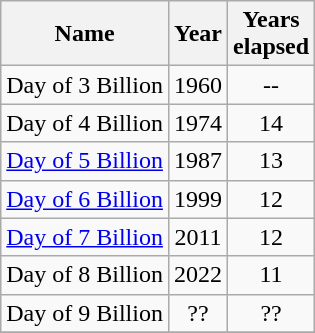<table class=wikitable style=text-align:center>
<tr>
<th>Name</th>
<th>Year</th>
<th>Years <br> elapsed</th>
</tr>
<tr>
<td>Day of 3 Billion</td>
<td>1960</td>
<td>--</td>
</tr>
<tr>
<td>Day of 4 Billion</td>
<td>1974</td>
<td>14</td>
</tr>
<tr>
<td><a href='#'>Day of 5 Billion</a></td>
<td>1987</td>
<td>13</td>
</tr>
<tr>
<td><a href='#'>Day of 6 Billion</a></td>
<td>1999</td>
<td>12</td>
</tr>
<tr>
<td><a href='#'>Day of 7 Billion</a></td>
<td>2011</td>
<td>12</td>
</tr>
<tr>
<td>Day of 8 Billion</td>
<td>2022</td>
<td>11</td>
</tr>
<tr>
<td>Day of 9 Billion</td>
<td>??</td>
<td>??</td>
</tr>
<tr>
</tr>
</table>
